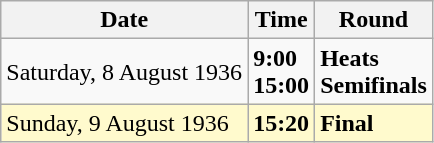<table class="wikitable">
<tr>
<th>Date</th>
<th>Time</th>
<th>Round</th>
</tr>
<tr>
<td>Saturday, 8 August 1936</td>
<td><strong>9:00</strong><br><strong>15:00</strong></td>
<td><strong>Heats</strong><br><strong>Semifinals</strong></td>
</tr>
<tr style=background:lemonchiffon>
<td>Sunday, 9 August 1936</td>
<td><strong>15:20</strong></td>
<td><strong>Final</strong></td>
</tr>
</table>
